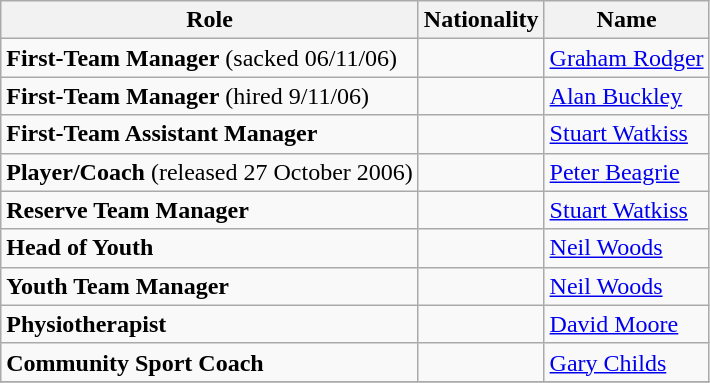<table class="wikitable" style="text-align: left">
<tr>
<th>Role</th>
<th>Nationality</th>
<th>Name</th>
</tr>
<tr>
<td><strong>First-Team Manager</strong> (sacked 06/11/06)</td>
<td></td>
<td><a href='#'>Graham Rodger</a></td>
</tr>
<tr>
<td><strong>First-Team Manager</strong> (hired 9/11/06)</td>
<td></td>
<td><a href='#'>Alan Buckley</a></td>
</tr>
<tr>
<td><strong>First-Team Assistant Manager</strong></td>
<td></td>
<td><a href='#'>Stuart Watkiss</a></td>
</tr>
<tr>
<td><strong>Player/Coach</strong> (released 27 October 2006)</td>
<td></td>
<td><a href='#'>Peter Beagrie</a></td>
</tr>
<tr>
<td><strong>Reserve Team Manager</strong></td>
<td></td>
<td><a href='#'>Stuart Watkiss</a></td>
</tr>
<tr>
<td><strong>Head of Youth</strong></td>
<td></td>
<td><a href='#'>Neil Woods</a></td>
</tr>
<tr>
<td><strong>Youth Team Manager</strong></td>
<td></td>
<td><a href='#'>Neil Woods</a></td>
</tr>
<tr>
<td><strong>Physiotherapist</strong></td>
<td></td>
<td><a href='#'>David Moore</a></td>
</tr>
<tr>
<td><strong>Community Sport Coach</strong></td>
<td></td>
<td><a href='#'>Gary Childs</a></td>
</tr>
<tr>
</tr>
</table>
